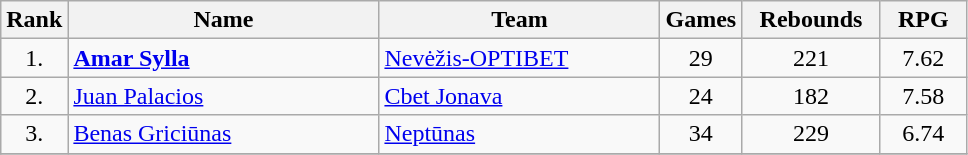<table class="wikitable" style="text-align: center">
<tr>
<th>Rank</th>
<th width=200>Name</th>
<th width=180>Team</th>
<th>Games</th>
<th width=85>Rebounds</th>
<th width=50>RPG</th>
</tr>
<tr>
<td>1.</td>
<td align="left"> <strong><a href='#'>Amar Sylla</a></strong></td>
<td align="left"><a href='#'>Nevėžis-OPTIBET</a></td>
<td>29</td>
<td>221</td>
<td>7.62</td>
</tr>
<tr>
<td>2.</td>
<td align="left"> <a href='#'>Juan Palacios</a></td>
<td align="left"><a href='#'>Cbet Jonava</a></td>
<td>24</td>
<td>182</td>
<td>7.58</td>
</tr>
<tr>
<td>3.</td>
<td align="left"> <a href='#'>Benas Griciūnas</a></td>
<td align="left"><a href='#'>Neptūnas</a></td>
<td>34</td>
<td>229</td>
<td>6.74</td>
</tr>
<tr>
</tr>
</table>
